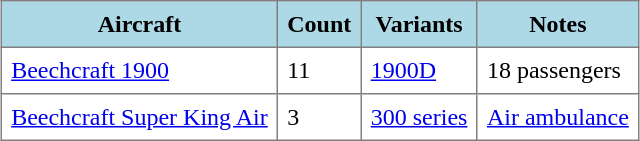<table class="toccolours" border="1" cellpadding="6" style="margin:1em auto; border-collapse:collapse">
<tr bgcolor=lightblue>
<th>Aircraft</th>
<th>Count</th>
<th>Variants</th>
<th>Notes</th>
</tr>
<tr>
<td><a href='#'>Beechcraft 1900</a></td>
<td>11</td>
<td><a href='#'>1900D</a></td>
<td>18 passengers</td>
</tr>
<tr>
<td><a href='#'>Beechcraft Super King Air</a></td>
<td>3</td>
<td><a href='#'>300 series</a></td>
<td><a href='#'>Air ambulance</a></td>
</tr>
</table>
